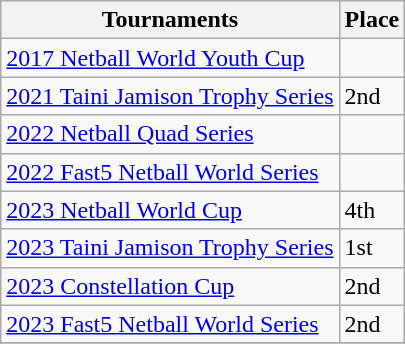<table class="wikitable collapsible">
<tr>
<th>Tournaments</th>
<th>Place</th>
</tr>
<tr>
<td><a href='#'>2017 Netball World Youth Cup</a></td>
<td></td>
</tr>
<tr>
<td><a href='#'>2021 Taini Jamison Trophy Series</a></td>
<td>2nd</td>
</tr>
<tr>
<td><a href='#'>2022 Netball Quad Series</a></td>
<td></td>
</tr>
<tr>
<td><a href='#'>2022 Fast5 Netball World Series</a></td>
<td></td>
</tr>
<tr>
<td><a href='#'>2023 Netball World Cup</a></td>
<td>4th</td>
</tr>
<tr>
<td><a href='#'>2023 Taini Jamison Trophy Series</a></td>
<td>1st</td>
</tr>
<tr>
<td><a href='#'>2023 Constellation Cup</a></td>
<td>2nd</td>
</tr>
<tr>
<td><a href='#'>2023 Fast5 Netball World Series</a></td>
<td>2nd</td>
</tr>
<tr>
</tr>
</table>
